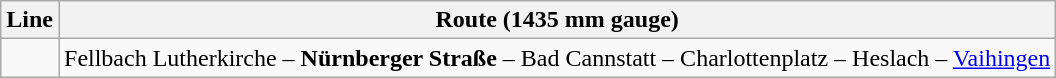<table class="wikitable">
<tr>
<th>Line</th>
<th>Route <span>(1435 mm gauge)</span></th>
</tr>
<tr>
<td align="center"></td>
<td>Fellbach Lutherkirche – <strong>Nürnberger Straße</strong> – Bad Cannstatt – Charlottenplatz – Heslach – <a href='#'>Vaihingen</a></td>
</tr>
</table>
